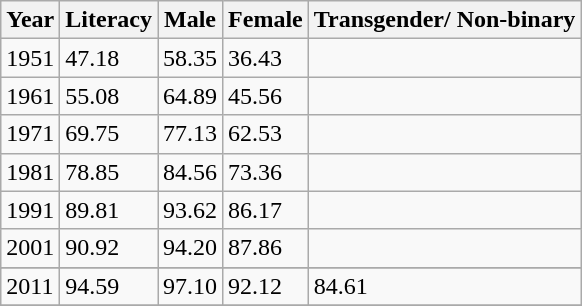<table class="wikitable sortable">
<tr>
<th>Year</th>
<th>Literacy</th>
<th>Male</th>
<th>Female</th>
<th>Transgender/ Non-binary</th>
</tr>
<tr>
<td>1951</td>
<td>47.18</td>
<td>58.35</td>
<td>36.43</td>
<td></td>
</tr>
<tr>
<td>1961</td>
<td>55.08</td>
<td>64.89</td>
<td>45.56</td>
<td></td>
</tr>
<tr>
<td>1971</td>
<td>69.75</td>
<td>77.13</td>
<td>62.53</td>
<td></td>
</tr>
<tr>
<td>1981</td>
<td>78.85</td>
<td>84.56</td>
<td>73.36</td>
<td></td>
</tr>
<tr>
<td>1991</td>
<td>89.81</td>
<td>93.62</td>
<td>86.17</td>
<td></td>
</tr>
<tr>
<td>2001</td>
<td>90.92</td>
<td>94.20</td>
<td>87.86</td>
<td></td>
</tr>
<tr>
</tr>
<tr>
<td>2011</td>
<td>94.59</td>
<td>97.10</td>
<td>92.12</td>
<td>84.61</td>
</tr>
<tr>
</tr>
</table>
